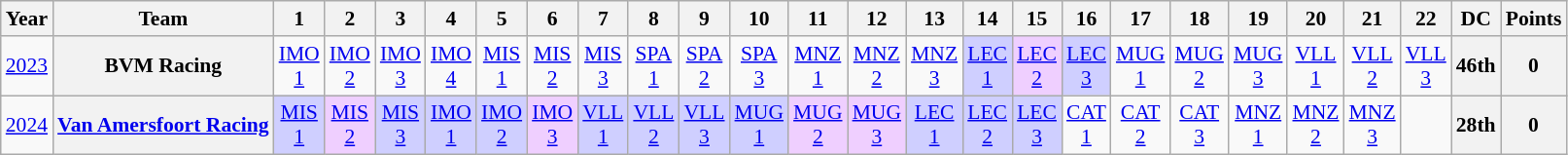<table class="wikitable" style="text-align:center; font-size:90%">
<tr>
<th>Year</th>
<th>Team</th>
<th>1</th>
<th>2</th>
<th>3</th>
<th>4</th>
<th>5</th>
<th>6</th>
<th>7</th>
<th>8</th>
<th>9</th>
<th>10</th>
<th>11</th>
<th>12</th>
<th>13</th>
<th>14</th>
<th>15</th>
<th>16</th>
<th>17</th>
<th>18</th>
<th>19</th>
<th>20</th>
<th>21</th>
<th>22</th>
<th>DC</th>
<th>Points</th>
</tr>
<tr>
<td><a href='#'>2023</a></td>
<th>BVM Racing</th>
<td style="background:#;"><a href='#'>IMO<br>1</a><br></td>
<td style="background:#;"><a href='#'>IMO<br>2</a><br></td>
<td style="background:#;"><a href='#'>IMO<br>3</a><br></td>
<td style="background:#;"><a href='#'>IMO<br>4</a><br></td>
<td style="background:#;"><a href='#'>MIS<br>1</a><br></td>
<td style="background:#;"><a href='#'>MIS<br>2</a><br></td>
<td style="background:#;"><a href='#'>MIS<br>3</a><br></td>
<td style="background:#;"><a href='#'>SPA<br>1</a><br></td>
<td style="background:#C;"><a href='#'>SPA<br>2</a><br></td>
<td style="background:#;"><a href='#'>SPA<br>3</a><br></td>
<td style="background:#;"><a href='#'>MNZ<br>1</a><br></td>
<td style="background:#;"><a href='#'>MNZ<br>2</a><br></td>
<td style="background:#;"><a href='#'>MNZ<br>3</a><br></td>
<td style="background:#CFCFFF;"><a href='#'>LEC<br>1</a><br></td>
<td style="background:#EFCFFF;"><a href='#'>LEC<br>2</a><br></td>
<td style="background:#CFCFFF;"><a href='#'>LEC<br>3</a><br></td>
<td style="background:#;"><a href='#'>MUG<br>1</a><br></td>
<td style="background:#;"><a href='#'>MUG<br>2</a><br></td>
<td style="background:#;"><a href='#'>MUG<br>3</a><br></td>
<td style="background:#;"><a href='#'>VLL<br>1</a><br></td>
<td style="background:#;"><a href='#'>VLL<br>2</a><br></td>
<td style="background:#;"><a href='#'>VLL<br>3</a><br></td>
<th>46th</th>
<th>0</th>
</tr>
<tr>
<td><a href='#'>2024</a></td>
<th><a href='#'>Van Amersfoort Racing</a></th>
<td style="background:#CFCFFF"><a href='#'>MIS<br>1</a><br></td>
<td style="background:#EFCFFF"><a href='#'>MIS<br>2</a><br></td>
<td style="background:#CFCFFF"><a href='#'>MIS<br>3</a><br></td>
<td style="background:#CFCFFF"><a href='#'>IMO<br>1</a><br></td>
<td style="background:#CFCFFF"><a href='#'>IMO<br>2</a><br></td>
<td style="background:#EFCFFF"><a href='#'>IMO<br>3</a><br></td>
<td style="background:#CFCFFF"><a href='#'>VLL<br>1</a><br></td>
<td style="background:#CFCFFF"><a href='#'>VLL<br>2</a><br></td>
<td style="background:#CFCFFF"><a href='#'>VLL<br>3</a><br></td>
<td style="background:#CFCFFF"><a href='#'>MUG<br>1</a><br></td>
<td style="background:#EFCFFF"><a href='#'>MUG<br>2</a><br></td>
<td style="background:#EFCFFF"><a href='#'>MUG<br>3</a><br></td>
<td style="background:#CFCFFF"><a href='#'>LEC<br>1</a><br></td>
<td style="background:#CFCFFF"><a href='#'>LEC<br>2</a><br></td>
<td style="background:#CFCFFF"><a href='#'>LEC<br>3</a><br></td>
<td><a href='#'>CAT<br>1</a></td>
<td><a href='#'>CAT<br>2</a></td>
<td><a href='#'>CAT<br>3</a></td>
<td><a href='#'>MNZ<br>1</a></td>
<td><a href='#'>MNZ<br>2</a></td>
<td><a href='#'>MNZ<br>3</a></td>
<td></td>
<th>28th</th>
<th>0</th>
</tr>
</table>
